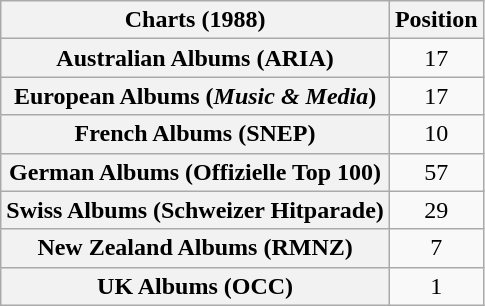<table class="wikitable sortable plainrowheaders" style="text-align:center">
<tr>
<th>Charts (1988)</th>
<th>Position</th>
</tr>
<tr>
<th scope="row">Australian Albums (ARIA)</th>
<td style="text-align:center;">17</td>
</tr>
<tr>
<th scope="row">European Albums (<em>Music & Media</em>)</th>
<td>17</td>
</tr>
<tr>
<th scope="row">French Albums (SNEP)</th>
<td>10</td>
</tr>
<tr>
<th scope="row">German Albums (Offizielle Top 100)</th>
<td style="text-align:center;">57</td>
</tr>
<tr>
<th scope="row">Swiss Albums (Schweizer Hitparade)</th>
<td style="text-align:center;">29</td>
</tr>
<tr>
<th scope="row">New Zealand Albums (RMNZ)</th>
<td style="text-align:center;">7</td>
</tr>
<tr>
<th scope="row">UK Albums (OCC)</th>
<td style="text-align:center;">1</td>
</tr>
</table>
